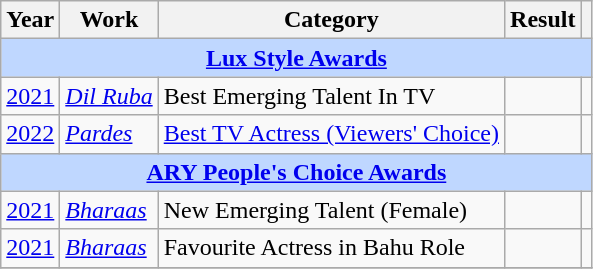<table class="wikitable sortable">
<tr>
<th>Year</th>
<th>Work</th>
<th>Category</th>
<th>Result</th>
<th scope="col" class="unsortable"></th>
</tr>
<tr>
<th style="background:#bfd7ff;" colspan="5"><a href='#'>Lux Style Awards</a></th>
</tr>
<tr>
<td><a href='#'>2021</a></td>
<td><em><a href='#'>Dil Ruba</a></em></td>
<td>Best Emerging Talent In TV</td>
<td></td>
<td></td>
</tr>
<tr>
<td><a href='#'>2022</a></td>
<td><em><a href='#'>Pardes</a></em></td>
<td><a href='#'>Best TV Actress (Viewers' Choice)</a></td>
<td></td>
<td></td>
</tr>
<tr>
<th style="background:#bfd7ff;" colspan="5"><a href='#'>ARY People's Choice Awards</a></th>
</tr>
<tr>
<td><a href='#'>2021</a></td>
<td><em><a href='#'>Bharaas</a></em></td>
<td>New Emerging Talent (Female)</td>
<td></td>
<td></td>
</tr>
<tr>
<td><a href='#'>2021</a></td>
<td><em><a href='#'>Bharaas</a></em></td>
<td>Favourite Actress in Bahu Role</td>
<td></td>
<td></td>
</tr>
<tr>
</tr>
</table>
